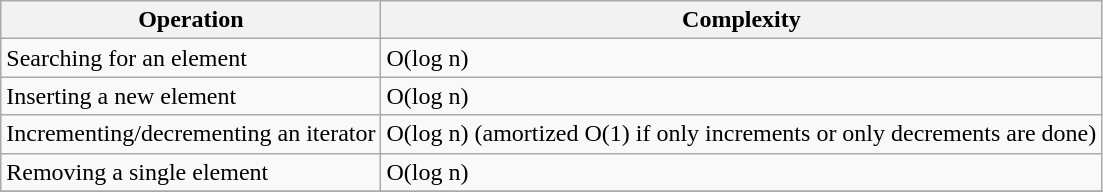<table class="wikitable">
<tr>
<th>Operation</th>
<th>Complexity</th>
</tr>
<tr>
<td>Searching for an element</td>
<td>O(log n)</td>
</tr>
<tr>
<td>Inserting a new element</td>
<td>O(log n)</td>
</tr>
<tr>
<td>Incrementing/decrementing an iterator</td>
<td>O(log n) (amortized O(1) if only increments or only decrements are done)</td>
</tr>
<tr>
<td>Removing a single element</td>
<td>O(log n)</td>
</tr>
<tr>
</tr>
</table>
